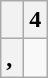<table class="wikitable">
<tr ---- valign="center">
<th></th>
<th>4</th>
</tr>
<tr ---- valign="center"  align="center">
<th>, </th>
<td></td>
</tr>
</table>
